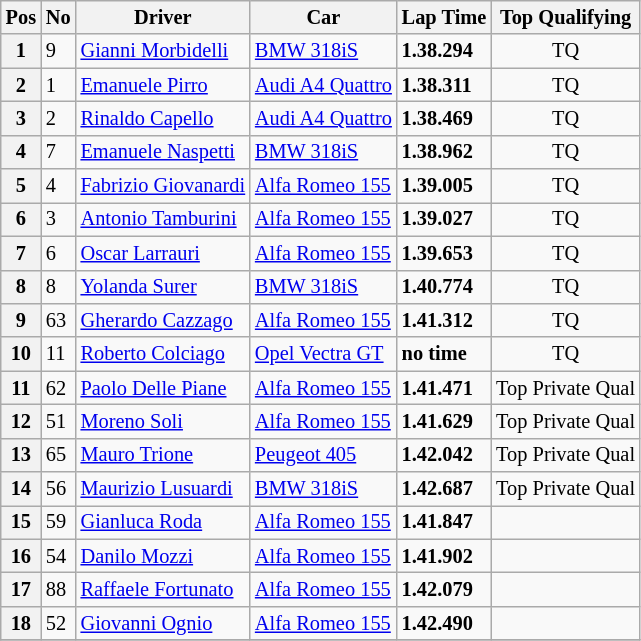<table class="wikitable" style="font-size: 85%;">
<tr>
<th>Pos</th>
<th>No</th>
<th>Driver</th>
<th>Car</th>
<th>Lap Time</th>
<th>Top Qualifying</th>
</tr>
<tr>
<th>1</th>
<td>9</td>
<td> <a href='#'>Gianni Morbidelli</a></td>
<td><a href='#'>BMW 318iS</a></td>
<td><strong>1.38.294</strong></td>
<td align=center>TQ</td>
</tr>
<tr>
<th>2</th>
<td>1</td>
<td> <a href='#'>Emanuele Pirro</a></td>
<td><a href='#'>Audi A4 Quattro</a></td>
<td><strong>1.38.311</strong></td>
<td align=center>TQ</td>
</tr>
<tr>
<th>3</th>
<td>2</td>
<td> <a href='#'>Rinaldo Capello</a></td>
<td><a href='#'>Audi A4 Quattro</a></td>
<td><strong>1.38.469</strong></td>
<td align=center>TQ</td>
</tr>
<tr>
<th>4</th>
<td>7</td>
<td> <a href='#'>Emanuele Naspetti</a></td>
<td><a href='#'>BMW 318iS</a></td>
<td><strong>1.38.962</strong></td>
<td align=center>TQ</td>
</tr>
<tr>
<th>5</th>
<td>4</td>
<td> <a href='#'>Fabrizio Giovanardi</a></td>
<td><a href='#'>Alfa Romeo 155</a></td>
<td><strong>1.39.005</strong></td>
<td align=center>TQ</td>
</tr>
<tr>
<th>6</th>
<td>3</td>
<td> <a href='#'>Antonio Tamburini</a></td>
<td><a href='#'>Alfa Romeo 155</a></td>
<td><strong>1.39.027</strong></td>
<td align=center>TQ</td>
</tr>
<tr>
<th>7</th>
<td>6</td>
<td> <a href='#'>Oscar Larrauri</a></td>
<td><a href='#'>Alfa Romeo 155</a></td>
<td><strong>1.39.653</strong></td>
<td align=center>TQ</td>
</tr>
<tr>
<th>8</th>
<td>8</td>
<td> <a href='#'>Yolanda Surer</a></td>
<td><a href='#'>BMW 318iS</a></td>
<td><strong>1.40.774</strong></td>
<td align=center>TQ</td>
</tr>
<tr>
<th>9</th>
<td>63</td>
<td> <a href='#'>Gherardo Cazzago</a></td>
<td><a href='#'>Alfa Romeo 155</a></td>
<td><strong>1.41.312</strong></td>
<td align=center>TQ</td>
</tr>
<tr>
<th>10</th>
<td>11</td>
<td> <a href='#'>Roberto Colciago</a></td>
<td><a href='#'> Opel Vectra GT</a></td>
<td><strong>no time</strong></td>
<td align=center>TQ</td>
</tr>
<tr>
<th>11</th>
<td>62</td>
<td> <a href='#'>Paolo Delle Piane</a></td>
<td><a href='#'>Alfa Romeo 155</a></td>
<td><strong>1.41.471</strong></td>
<td align=center>Top Private Qual</td>
</tr>
<tr>
<th>12</th>
<td>51</td>
<td> <a href='#'>Moreno Soli</a></td>
<td><a href='#'>Alfa Romeo 155</a></td>
<td><strong>1.41.629</strong></td>
<td align=center>Top Private Qual</td>
</tr>
<tr>
<th>13</th>
<td>65</td>
<td> <a href='#'>Mauro Trione</a></td>
<td><a href='#'>Peugeot 405</a></td>
<td><strong>1.42.042</strong></td>
<td align=center>Top Private Qual</td>
</tr>
<tr>
<th>14</th>
<td>56</td>
<td> <a href='#'>Maurizio Lusuardi</a></td>
<td><a href='#'>BMW 318iS</a></td>
<td><strong>1.42.687</strong></td>
<td align=center>Top Private Qual</td>
</tr>
<tr>
<th>15</th>
<td>59</td>
<td> <a href='#'>Gianluca Roda</a></td>
<td><a href='#'>Alfa Romeo 155</a></td>
<td><strong>1.41.847</strong></td>
<td></td>
</tr>
<tr>
<th>16</th>
<td>54</td>
<td> <a href='#'>Danilo Mozzi</a></td>
<td><a href='#'>Alfa Romeo 155</a></td>
<td><strong>1.41.902</strong></td>
<td></td>
</tr>
<tr>
<th>17</th>
<td>88</td>
<td> <a href='#'>Raffaele Fortunato</a></td>
<td><a href='#'>Alfa Romeo 155</a></td>
<td><strong>1.42.079</strong></td>
<td></td>
</tr>
<tr>
<th>18</th>
<td>52</td>
<td> <a href='#'>Giovanni Ognio</a></td>
<td><a href='#'>Alfa Romeo 155</a></td>
<td><strong>1.42.490</strong></td>
<td></td>
</tr>
<tr>
</tr>
</table>
